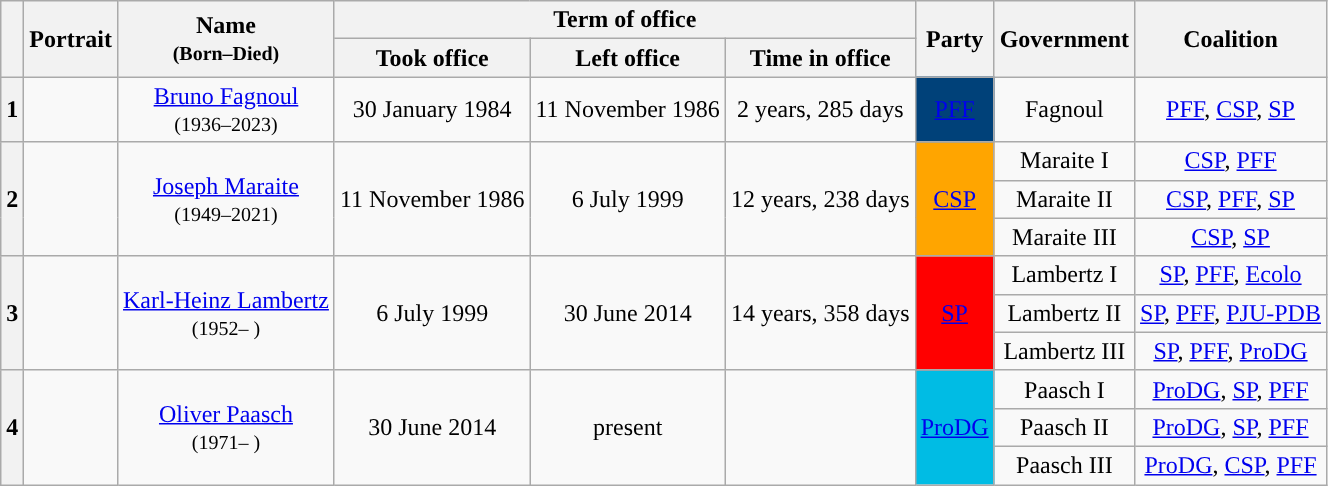<table class="wikitable" style="text-align:center;">
<tr>
<th rowspan="2"></th>
<th rowspan="2">Portrait</th>
<th rowspan="2">Name<br><small>(Born–Died)</small></th>
<th colspan="3">Term of office</th>
<th rowspan="2">Party</th>
<th rowspan="2">Government</th>
<th rowspan="2">Coalition</th>
</tr>
<tr>
<th>Took office</th>
<th>Left office</th>
<th>Time in office</th>
</tr>
<tr>
<th style="background:">1</th>
<td></td>
<td><a href='#'>Bruno Fagnoul</a><br><small>(1936–2023)</small></td>
<td>30 January 1984</td>
<td>11 November 1986</td>
<td>2 years, 285 days</td>
<td bgcolor="#004179"><a href='#'>PFF</a></td>
<td>Fagnoul</td>
<td><a href='#'>PFF</a>, <a href='#'>CSP</a>, <a href='#'>SP</a></td>
</tr>
<tr>
<th rowspan="3" style="background:">2</th>
<td rowspan="3"></td>
<td rowspan="3"><a href='#'>Joseph Maraite</a><br><small>(1949–2021)</small></td>
<td rowspan="3">11 November 1986</td>
<td rowspan="3">6 July 1999</td>
<td rowspan="3">12 years, 238 days</td>
<td rowspan="3" bgcolor="#FFA500"><a href='#'>CSP</a></td>
<td>Maraite I</td>
<td><a href='#'>CSP</a>, <a href='#'>PFF</a></td>
</tr>
<tr>
<td>Maraite II</td>
<td><a href='#'>CSP</a>, <a href='#'>PFF</a>, <a href='#'>SP</a></td>
</tr>
<tr>
<td>Maraite III</td>
<td><a href='#'>CSP</a>, <a href='#'>SP</a></td>
</tr>
<tr>
<th rowspan="3" style="background:">3</th>
<td rowspan="3"></td>
<td rowspan="3"><a href='#'>Karl-Heinz Lambertz</a><br><small>(1952– )</small></td>
<td rowspan="3">6 July 1999</td>
<td rowspan="3">30 June 2014</td>
<td rowspan="3">14 years, 358 days</td>
<td rowspan="3" bgcolor="#FF0000"><a href='#'>SP</a></td>
<td>Lambertz I</td>
<td><a href='#'>SP</a>, <a href='#'>PFF</a>, <a href='#'>Ecolo</a></td>
</tr>
<tr>
<td>Lambertz II</td>
<td><a href='#'>SP</a>, <a href='#'>PFF</a>, <a href='#'>PJU-PDB</a></td>
</tr>
<tr>
<td>Lambertz III</td>
<td><a href='#'>SP</a>, <a href='#'>PFF</a>, <a href='#'>ProDG</a></td>
</tr>
<tr>
<th rowspan="3" style="background:">4</th>
<td rowspan="3"></td>
<td rowspan="3"><a href='#'>Oliver Paasch</a><br><small>(1971– )</small></td>
<td rowspan="3">30 June 2014</td>
<td rowspan="3">present</td>
<td rowspan="3"></td>
<td rowspan="3" bgcolor="#00BCE4"><a href='#'>ProDG</a></td>
<td>Paasch I</td>
<td><a href='#'>ProDG</a>, <a href='#'>SP</a>, <a href='#'>PFF</a></td>
</tr>
<tr>
<td>Paasch II</td>
<td><a href='#'>ProDG</a>, <a href='#'>SP</a>, <a href='#'>PFF</a></td>
</tr>
<tr>
<td>Paasch III</td>
<td><a href='#'>ProDG</a>, <a href='#'>CSP</a>, <a href='#'>PFF</a></td>
</tr>
</table>
